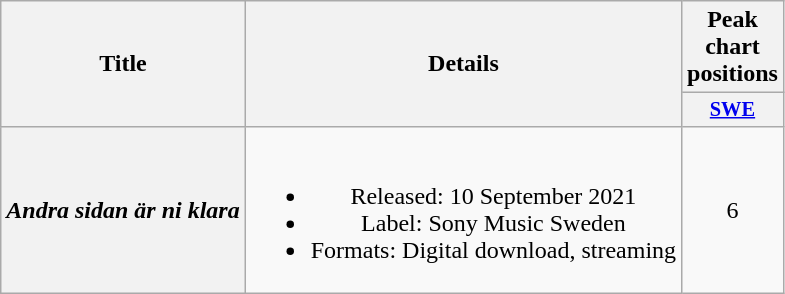<table class="wikitable plainrowheaders" style="text-align:center;">
<tr>
<th scope="col" rowspan="2">Title</th>
<th scope="col" rowspan="2">Details</th>
<th colspan="1">Peak chart positions</th>
</tr>
<tr>
<th scope="col" style="width:3em;font-size:85%;"><a href='#'>SWE</a><br></th>
</tr>
<tr>
<th scope="row"><em>Andra sidan är ni klara</em></th>
<td><br><ul><li>Released: 10 September 2021</li><li>Label: Sony Music Sweden</li><li>Formats: Digital download, streaming</li></ul></td>
<td>6<br></td>
</tr>
</table>
